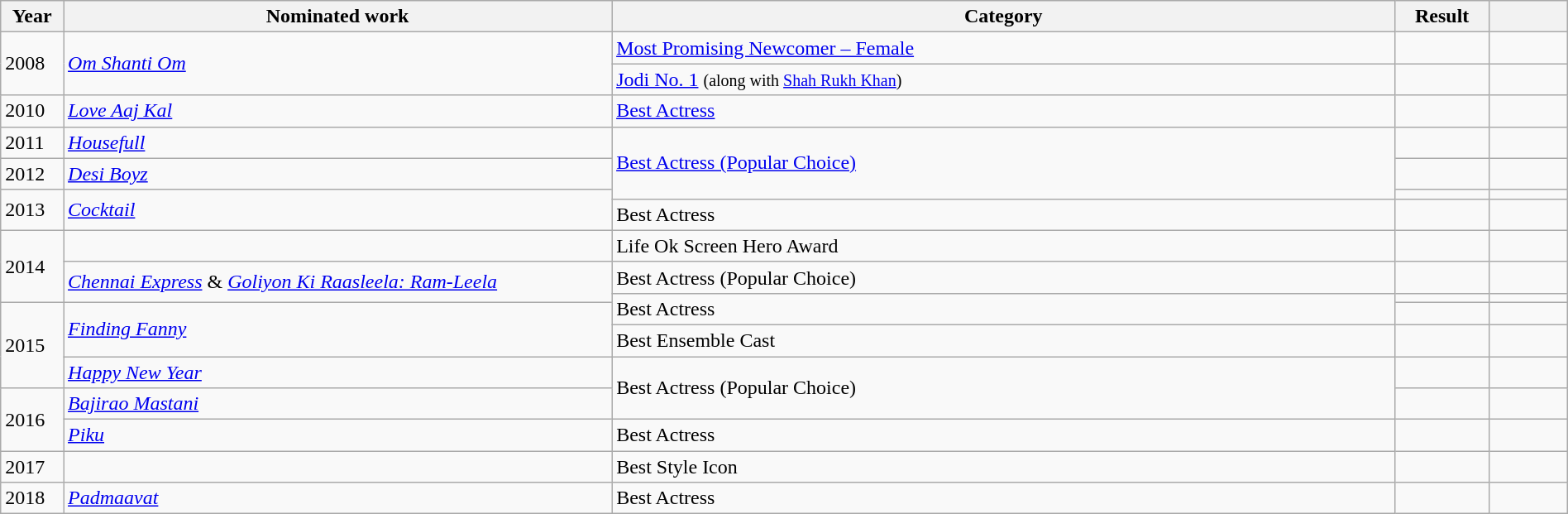<table class="wikitable" style="width:100%;">
<tr>
<th scope="col" style="width:4%;">Year</th>
<th scope="col" style="width:35%;">Nominated work</th>
<th scope="col" style="width:50%;">Category</th>
<th scope="col" style="width:6%;">Result</th>
<th scope="col" style="width:5%;"></th>
</tr>
<tr>
<td rowspan="2">2008</td>
<td rowspan="2"><em><a href='#'>Om Shanti Om</a></em></td>
<td><a href='#'>Most Promising Newcomer – Female</a></td>
<td></td>
<td style="text-align:center;"></td>
</tr>
<tr>
<td><a href='#'>Jodi No. 1</a> <small>(along with <a href='#'>Shah Rukh Khan</a>)</small></td>
<td></td>
<td style="text-align:center;"></td>
</tr>
<tr>
<td>2010</td>
<td><em><a href='#'>Love Aaj Kal</a></em></td>
<td><a href='#'>Best Actress</a></td>
<td></td>
<td style="text-align:center;"></td>
</tr>
<tr>
<td>2011</td>
<td><em><a href='#'>Housefull</a></em></td>
<td rowspan="3"><a href='#'>Best Actress (Popular Choice)</a></td>
<td></td>
<td style="text-align:center;"></td>
</tr>
<tr>
<td>2012</td>
<td><em><a href='#'>Desi Boyz</a></em></td>
<td></td>
<td style="text-align:center;"></td>
</tr>
<tr>
<td rowspan="2">2013</td>
<td rowspan="2"><em><a href='#'>Cocktail</a></em></td>
<td></td>
<td style="text-align:center;"></td>
</tr>
<tr>
<td>Best Actress</td>
<td></td>
<td style="text-align:center;"></td>
</tr>
<tr>
<td rowspan="3">2014</td>
<td></td>
<td>Life Ok Screen Hero Award</td>
<td></td>
<td style="text-align:center;"></td>
</tr>
<tr>
<td rowspan="2"><em><a href='#'>Chennai Express</a></em> & <em><a href='#'>Goliyon Ki Raasleela: Ram-Leela</a></em></td>
<td>Best Actress (Popular Choice)</td>
<td></td>
<td style="text-align:center;"></td>
</tr>
<tr>
<td rowspan="2">Best Actress</td>
<td></td>
<td style="text-align:center;"></td>
</tr>
<tr>
<td rowspan="3">2015</td>
<td rowspan="2"><em><a href='#'>Finding Fanny</a></em></td>
<td></td>
<td style="text-align:center;"></td>
</tr>
<tr>
<td>Best Ensemble Cast</td>
<td></td>
<td style="text-align:center;"></td>
</tr>
<tr>
<td><em><a href='#'>Happy New Year</a></em></td>
<td rowspan="2">Best Actress (Popular Choice)</td>
<td></td>
<td style="text-align:center;"></td>
</tr>
<tr>
<td rowspan="2">2016</td>
<td><em><a href='#'>Bajirao Mastani</a></em></td>
<td></td>
<td style="text-align:center;"></td>
</tr>
<tr>
<td><em><a href='#'>Piku</a></em></td>
<td>Best Actress</td>
<td></td>
<td style="text-align:center;"></td>
</tr>
<tr>
<td>2017</td>
<td></td>
<td>Best Style Icon</td>
<td></td>
<td style="text-align:center;"></td>
</tr>
<tr>
<td>2018</td>
<td><em><a href='#'>Padmaavat</a></em></td>
<td>Best Actress</td>
<td></td>
<td></td>
</tr>
</table>
